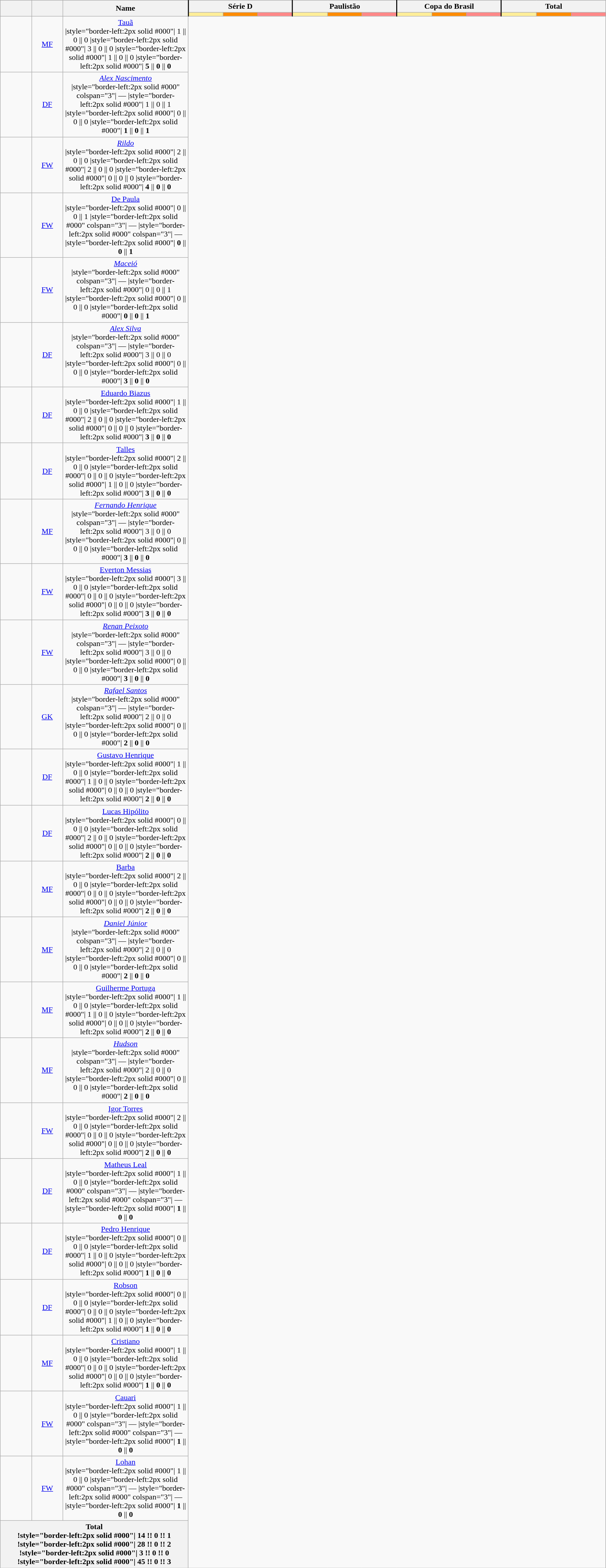<table class="wikitable" style="text-align:center">
<tr>
<th rowspan="2" style="width:3%; "></th>
<th rowspan="2" style="width:3%; "></th>
<th rowspan="2" style="width:12%; ">Name</th>
<th colspan="3" style="width:10%; border-left:2px solid #000">Série D</th>
<th colspan="3" style="width:10%; border-left:2px solid #000">Paulistão</th>
<th colspan="3" style="width:10%; border-left:2px solid #000">Copa do Brasil</th>
<th colspan="3" style="width:10%; border-left:2px solid #000">Total</th>
</tr>
<tr>
<th style="width:20px; background:#fe9; border-left:2px solid #000"></th>
<th style="width:20px; background:#ff8c00;"></th>
<th style="width:20px; background:#ff8888;"></th>
<th style="width:20px; background:#fe9; border-left:2px solid #000"></th>
<th style="width:20px; background:#ff8c00;"></th>
<th style="width:20px; background:#ff8888;"></th>
<th style="width:20px; background:#fe9; border-left:2px solid #000"></th>
<th style="width:20px; background:#ff8c00;"></th>
<th style="width:20px; background:#ff8888;"></th>
<th style="width:20px; background:#fe9; border-left:2px solid #000"></th>
<th style="width:20px; background:#ff8c00;"></th>
<th style="width:20px; background:#ff8888;"></th>
</tr>
<tr>
<td></td>
<td><a href='#'>MF</a></td>
<td><a href='#'>Tauã</a><br> |style="border-left:2px solid #000"| 1 || 0 || 0
 |style="border-left:2px solid #000"| 3 || 0 || 0
 |style="border-left:2px solid #000"| 1 || 0 || 0 
 |style="border-left:2px solid #000"| <strong>5</strong> || <strong>0</strong> || <strong>0</strong></td>
</tr>
<tr>
<td></td>
<td><a href='#'>DF</a></td>
<td><em><a href='#'>Alex Nascimento</a></em><br> |style="border-left:2px solid #000" colspan="3"| —
 |style="border-left:2px solid #000"| 1 || 0 || 1
 |style="border-left:2px solid #000"| 0 || 0 || 0 
 |style="border-left:2px solid #000"| <strong>1</strong> || <strong>0</strong> || <strong>1</strong></td>
</tr>
<tr>
<td></td>
<td><a href='#'>FW</a></td>
<td><em><a href='#'>Rildo</a></em><br> |style="border-left:2px solid #000"| 2 || 0 || 0
 |style="border-left:2px solid #000"| 2 || 0 || 0
 |style="border-left:2px solid #000"| 0 || 0 || 0 
 |style="border-left:2px solid #000"| <strong>4</strong> || <strong>0</strong> || <strong>0</strong></td>
</tr>
<tr>
<td></td>
<td><a href='#'>FW</a></td>
<td><a href='#'>De Paula</a><br> |style="border-left:2px solid #000"| 0 || 0 || 1
 |style="border-left:2px solid #000" colspan="3"| —
 |style="border-left:2px solid #000" colspan="3"| —
 |style="border-left:2px solid #000"| <strong>0</strong> || <strong>0</strong> || <strong>1</strong></td>
</tr>
<tr>
<td></td>
<td><a href='#'>FW</a></td>
<td><em><a href='#'>Maceió</a></em><br> |style="border-left:2px solid #000" colspan="3"| —
 |style="border-left:2px solid #000"| 0 || 0 || 1
 |style="border-left:2px solid #000"| 0 || 0 || 0 
 |style="border-left:2px solid #000"| <strong>0</strong> || <strong>0</strong> || <strong>1</strong></td>
</tr>
<tr>
<td></td>
<td><a href='#'>DF</a></td>
<td><em><a href='#'>Alex Silva</a></em><br> |style="border-left:2px solid #000" colspan="3"| —
 |style="border-left:2px solid #000"| 3 || 0 || 0
 |style="border-left:2px solid #000"| 0 || 0 || 0 
 |style="border-left:2px solid #000"| <strong>3</strong> || <strong>0</strong> || <strong>0</strong></td>
</tr>
<tr>
<td></td>
<td><a href='#'>DF</a></td>
<td><a href='#'>Eduardo Biazus</a><br> |style="border-left:2px solid #000"| 1 || 0 || 0
 |style="border-left:2px solid #000"| 2 || 0 || 0
 |style="border-left:2px solid #000"| 0 || 0 || 0 
 |style="border-left:2px solid #000"| <strong>3</strong> || <strong>0</strong> || <strong>0</strong></td>
</tr>
<tr>
<td></td>
<td><a href='#'>DF</a></td>
<td><a href='#'>Talles</a><br> |style="border-left:2px solid #000"| 2 || 0 || 0
 |style="border-left:2px solid #000"| 0 || 0 || 0
 |style="border-left:2px solid #000"| 1 || 0 || 0 
 |style="border-left:2px solid #000"| <strong>3</strong> || <strong>0</strong> || <strong>0</strong></td>
</tr>
<tr>
<td></td>
<td><a href='#'>MF</a></td>
<td><em><a href='#'>Fernando Henrique</a></em><br> |style="border-left:2px solid #000" colspan="3"| —
 |style="border-left:2px solid #000"| 3 || 0 || 0
 |style="border-left:2px solid #000"| 0 || 0 || 0 
 |style="border-left:2px solid #000"| <strong>3</strong> || <strong>0</strong> || <strong>0</strong></td>
</tr>
<tr>
<td></td>
<td><a href='#'>FW</a></td>
<td><a href='#'>Everton Messias</a><br> |style="border-left:2px solid #000"| 3 || 0 || 0
 |style="border-left:2px solid #000"| 0 || 0 || 0
 |style="border-left:2px solid #000"| 0 || 0 || 0 
 |style="border-left:2px solid #000"| <strong>3</strong> || <strong>0</strong> || <strong>0</strong></td>
</tr>
<tr>
<td></td>
<td><a href='#'>FW</a></td>
<td><em><a href='#'>Renan Peixoto</a></em><br> |style="border-left:2px solid #000" colspan="3"| —
 |style="border-left:2px solid #000"| 3 || 0 || 0
 |style="border-left:2px solid #000"| 0 || 0 || 0 
 |style="border-left:2px solid #000"| <strong>3</strong> || <strong>0</strong> || <strong>0</strong></td>
</tr>
<tr>
<td></td>
<td><a href='#'>GK</a></td>
<td><em><a href='#'>Rafael Santos</a></em><br> |style="border-left:2px solid #000" colspan="3"| —
 |style="border-left:2px solid #000"| 2 || 0 || 0
 |style="border-left:2px solid #000"| 0 || 0 || 0 
 |style="border-left:2px solid #000"| <strong>2</strong> || <strong>0</strong> || <strong>0</strong></td>
</tr>
<tr>
<td></td>
<td><a href='#'>DF</a></td>
<td><a href='#'>Gustavo Henrique</a><br> |style="border-left:2px solid #000"| 1 || 0 || 0
 |style="border-left:2px solid #000"| 1 || 0 || 0
 |style="border-left:2px solid #000"| 0 || 0 || 0 
 |style="border-left:2px solid #000"| <strong>2</strong> || <strong>0</strong> || <strong>0</strong></td>
</tr>
<tr>
<td></td>
<td><a href='#'>DF</a></td>
<td><a href='#'>Lucas Hipólito</a><br> |style="border-left:2px solid #000"| 0 || 0 || 0
 |style="border-left:2px solid #000"| 2 || 0 || 0
 |style="border-left:2px solid #000"| 0 || 0 || 0 
 |style="border-left:2px solid #000"| <strong>2</strong> || <strong>0</strong> || <strong>0</strong></td>
</tr>
<tr>
<td></td>
<td><a href='#'>MF</a></td>
<td><a href='#'>Barba</a><br> |style="border-left:2px solid #000"| 2 || 0 || 0
 |style="border-left:2px solid #000"| 0 || 0 || 0
 |style="border-left:2px solid #000"| 0 || 0 || 0 
 |style="border-left:2px solid #000"| <strong>2</strong> || <strong>0</strong> || <strong>0</strong></td>
</tr>
<tr>
<td></td>
<td><a href='#'>MF</a></td>
<td><em><a href='#'>Daniel Júnior</a></em><br> |style="border-left:2px solid #000" colspan="3"| —
 |style="border-left:2px solid #000"| 2 || 0 || 0
 |style="border-left:2px solid #000"| 0 || 0 || 0 
 |style="border-left:2px solid #000"| <strong>2</strong> || <strong>0</strong> || <strong>0</strong></td>
</tr>
<tr>
<td></td>
<td><a href='#'>MF</a></td>
<td><a href='#'>Guilherme Portuga</a><br> |style="border-left:2px solid #000"| 1 || 0 || 0
 |style="border-left:2px solid #000"| 1 || 0 || 0
 |style="border-left:2px solid #000"| 0 || 0 || 0 
 |style="border-left:2px solid #000"| <strong>2</strong> || <strong>0</strong> || <strong>0</strong></td>
</tr>
<tr>
<td></td>
<td><a href='#'>MF</a></td>
<td><em><a href='#'>Hudson</a></em><br> |style="border-left:2px solid #000" colspan="3"| —
 |style="border-left:2px solid #000"| 2 || 0 || 0
 |style="border-left:2px solid #000"| 0 || 0 || 0 
 |style="border-left:2px solid #000"| <strong>2</strong> || <strong>0</strong> || <strong>0</strong></td>
</tr>
<tr>
<td></td>
<td><a href='#'>FW</a></td>
<td><a href='#'>Igor Torres</a><br> |style="border-left:2px solid #000"| 2 || 0 || 0
 |style="border-left:2px solid #000"| 0 || 0 || 0
 |style="border-left:2px solid #000"| 0 || 0 || 0 
 |style="border-left:2px solid #000"| <strong>2</strong> || <strong>0</strong> || <strong>0</strong></td>
</tr>
<tr>
<td></td>
<td><a href='#'>DF</a></td>
<td><a href='#'>Matheus Leal</a><br> |style="border-left:2px solid #000"| 1 || 0 || 0
 |style="border-left:2px solid #000" colspan="3"| —
 |style="border-left:2px solid #000" colspan="3"| —
 |style="border-left:2px solid #000"| <strong>1</strong> || <strong>0</strong> || <strong>0</strong></td>
</tr>
<tr>
<td></td>
<td><a href='#'>DF</a></td>
<td><a href='#'>Pedro Henrique</a><br> |style="border-left:2px solid #000"| 0 || 0 || 0
 |style="border-left:2px solid #000"| 1 || 0 || 0
 |style="border-left:2px solid #000"| 0 || 0 || 0 
 |style="border-left:2px solid #000"| <strong>1</strong> || <strong>0</strong> || <strong>0</strong></td>
</tr>
<tr>
<td></td>
<td><a href='#'>DF</a></td>
<td><a href='#'>Robson</a><br> |style="border-left:2px solid #000"| 0 || 0 || 0
 |style="border-left:2px solid #000"| 0 || 0 || 0
 |style="border-left:2px solid #000"| 1 || 0 || 0 
 |style="border-left:2px solid #000"| <strong>1</strong> || <strong>0</strong> || <strong>0</strong></td>
</tr>
<tr>
<td></td>
<td><a href='#'>MF</a></td>
<td><a href='#'>Cristiano</a><br> |style="border-left:2px solid #000"| 1 || 0 || 0
 |style="border-left:2px solid #000"| 0 || 0 || 0
 |style="border-left:2px solid #000"| 0 || 0 || 0 
 |style="border-left:2px solid #000"| <strong>1</strong> || <strong>0</strong> || <strong>0</strong></td>
</tr>
<tr>
<td></td>
<td><a href='#'>FW</a></td>
<td><a href='#'>Cauari</a><br> |style="border-left:2px solid #000"| 1 || 0 || 0
 |style="border-left:2px solid #000" colspan="3"| —
 |style="border-left:2px solid #000" colspan="3"| —
 |style="border-left:2px solid #000"| <strong>1</strong> || <strong>0</strong> || <strong>0</strong></td>
</tr>
<tr>
<td></td>
<td><a href='#'>FW</a></td>
<td><a href='#'>Lohan</a><br> |style="border-left:2px solid #000"| 1 || 0 || 0
 |style="border-left:2px solid #000" colspan="3"| —
 |style="border-left:2px solid #000" colspan="3"| —
 |style="border-left:2px solid #000"| <strong>1</strong> || <strong>0</strong> || <strong>0</strong></td>
</tr>
<tr>
<th colspan="3">Total<br> !style="border-left:2px solid #000"| 14 !! 0 !! 1
 !style="border-left:2px solid #000"| 28 !! 0 !! 2
 !style="border-left:2px solid #000"| 3 !! 0 !! 0
 !style="border-left:2px solid #000"| 45 !! 0 !! 3</th>
</tr>
</table>
